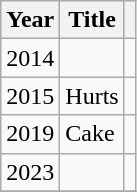<table class="wikitable">
<tr>
<th>Year</th>
<th>Title</th>
<th></th>
</tr>
<tr>
<td>2014</td>
<td></td>
<td></td>
</tr>
<tr>
<td>2015</td>
<td>Hurts</td>
<td></td>
</tr>
<tr>
<td>2019</td>
<td>Cake</td>
<td></td>
</tr>
<tr>
<td>2023</td>
<td></td>
<td></td>
</tr>
<tr>
</tr>
</table>
